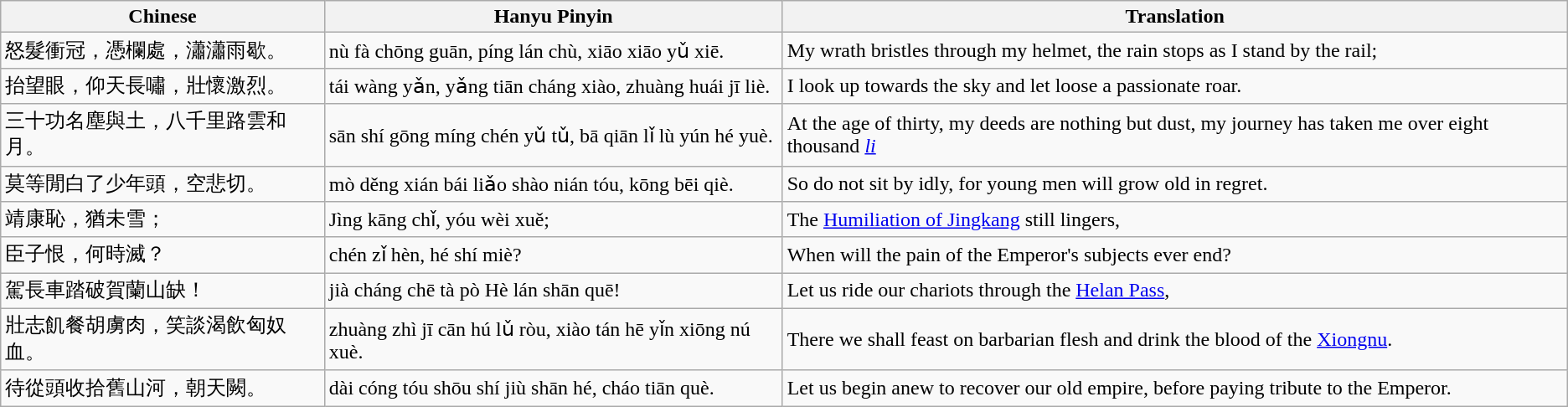<table class="wikitable">
<tr>
<th>Chinese</th>
<th>Hanyu Pinyin</th>
<th>Translation</th>
</tr>
<tr>
<td>怒髮衝冠，憑欄處，瀟瀟雨歇。</td>
<td>nù fà chōng guān, píng lán chù, xiāo xiāo yǔ xiē.</td>
<td>My wrath bristles through my helmet, the rain stops as I stand by the rail;</td>
</tr>
<tr>
<td>抬望眼，仰天長嘯，壯懷激烈。</td>
<td>tái wàng yǎn, yǎng tiān cháng xiào, zhuàng huái jī liè.</td>
<td>I look up towards the sky and let loose a passionate roar.</td>
</tr>
<tr>
<td>三十功名塵與土，八千里路雲和月。</td>
<td>sān shí gōng míng chén yǔ tǔ, bā qiān lǐ lù yún hé yuè.</td>
<td>At the age of thirty, my deeds are nothing but dust, my journey has taken me over eight thousand <em><a href='#'>li</a></em></td>
</tr>
<tr>
<td>莫等閒白了少年頭，空悲切。</td>
<td>mò děng xián bái liǎo shào nián tóu, kōng bēi qiè.</td>
<td>So do not sit by idly, for young men will grow old in regret.</td>
</tr>
<tr>
<td>靖康恥，猶未雪；</td>
<td>Jìng kāng chǐ, yóu wèi xuě;</td>
<td>The <a href='#'>Humiliation of Jingkang</a> still lingers,</td>
</tr>
<tr>
<td>臣子恨，何時滅？</td>
<td>chén zǐ hèn, hé shí miè?<br></td>
<td>When will the pain of the Emperor's subjects ever end?</td>
</tr>
<tr>
<td>駕長車踏破賀蘭山缺！</td>
<td>jià cháng chē tà pò Hè lán shān quē!</td>
<td>Let us ride our chariots through the <a href='#'>Helan Pass</a>,</td>
</tr>
<tr>
<td>壯志飢餐胡虜肉，笑談渴飲匈奴血。</td>
<td>zhuàng zhì jī cān hú lǔ ròu, xiào tán hē yǐn xiōng nú xuè.</td>
<td>There we shall feast on barbarian flesh and drink the blood of the <a href='#'>Xiongnu</a>.</td>
</tr>
<tr>
<td>待從頭收拾舊山河，朝天闕。</td>
<td>dài cóng tóu shōu shí jiù shān hé, cháo tiān què.</td>
<td>Let us begin anew to recover our old empire, before paying tribute to the Emperor.</td>
</tr>
</table>
